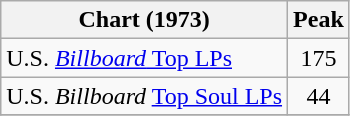<table class="wikitable">
<tr>
<th>Chart (1973)</th>
<th>Peak<br></th>
</tr>
<tr>
<td>U.S. <a href='#'><em>Billboard</em> Top LPs</a></td>
<td align="center">175</td>
</tr>
<tr>
<td>U.S. <em>Billboard</em> <a href='#'>Top Soul LPs</a></td>
<td align="center">44</td>
</tr>
<tr>
</tr>
</table>
